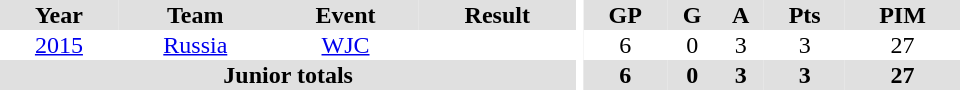<table border="0" cellpadding="1" cellspacing="0" ID="Table3" style="text-align:center; width:40em">
<tr ALIGN="center" bgcolor="#e0e0e0">
<th>Year</th>
<th>Team</th>
<th>Event</th>
<th>Result</th>
<th rowspan="99" bgcolor="#ffffff"></th>
<th>GP</th>
<th>G</th>
<th>A</th>
<th>Pts</th>
<th>PIM</th>
</tr>
<tr>
<td><a href='#'>2015</a></td>
<td><a href='#'>Russia</a></td>
<td><a href='#'>WJC</a></td>
<td></td>
<td>6</td>
<td>0</td>
<td>3</td>
<td>3</td>
<td>27</td>
</tr>
<tr bgcolor="#e0e0e0">
<th colspan="4">Junior totals</th>
<th>6</th>
<th>0</th>
<th>3</th>
<th>3</th>
<th>27</th>
</tr>
</table>
